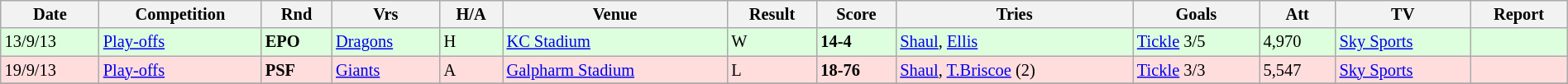<table class="wikitable" style="font-size:85%;" width="100%">
<tr>
<th>Date</th>
<th>Competition</th>
<th>Rnd</th>
<th>Vrs</th>
<th>H/A</th>
<th>Venue</th>
<th>Result</th>
<th>Score</th>
<th>Tries</th>
<th>Goals</th>
<th>Att</th>
<th>TV</th>
<th>Report</th>
</tr>
<tr style="background:#ddffdd;" width=20 | >
<td>13/9/13</td>
<td><a href='#'>Play-offs</a></td>
<td><strong>EPO</strong></td>
<td><a href='#'>Dragons</a></td>
<td>H</td>
<td><a href='#'>KC Stadium</a></td>
<td>W</td>
<td><strong>14-4</strong></td>
<td><a href='#'>Shaul</a>, <a href='#'>Ellis</a></td>
<td><a href='#'>Tickle</a> 3/5</td>
<td>4,970</td>
<td><a href='#'>Sky Sports</a></td>
<td></td>
</tr>
<tr style="background:#ffdddd;" width=20 | >
<td>19/9/13</td>
<td><a href='#'>Play-offs</a></td>
<td><strong>PSF</strong></td>
<td><a href='#'>Giants</a></td>
<td>A</td>
<td><a href='#'>Galpharm Stadium</a></td>
<td>L</td>
<td><strong>18-76</strong></td>
<td><a href='#'>Shaul</a>, <a href='#'>T.Briscoe</a> (2)</td>
<td><a href='#'>Tickle</a> 3/3</td>
<td>5,547</td>
<td><a href='#'>Sky Sports</a></td>
<td></td>
</tr>
<tr>
</tr>
</table>
